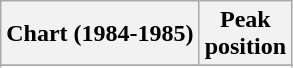<table class="wikitable sortable">
<tr>
<th>Chart (1984-1985)</th>
<th>Peak<br>position</th>
</tr>
<tr>
</tr>
<tr>
</tr>
<tr>
</tr>
<tr>
</tr>
<tr>
</tr>
<tr>
</tr>
<tr>
</tr>
</table>
